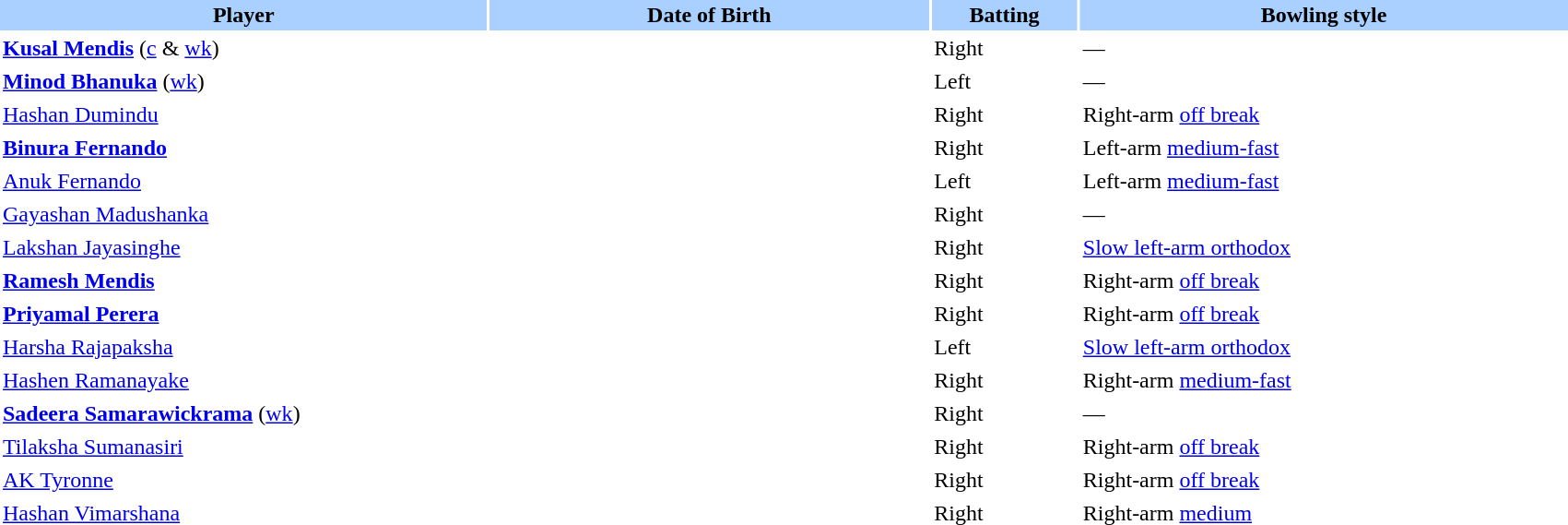<table border="0" cellspacing="2" cellpadding="2" style="width:90%;">
<tr style="background:#aad0ff;">
<th width=20%>Player</th>
<th width=18%>Date of Birth</th>
<th width=6%>Batting</th>
<th width=20%>Bowling style</th>
</tr>
<tr>
<td><strong><a href='#'>Kusal Mendis</a></strong> (<a href='#'>c</a> & <a href='#'>wk</a>)</td>
<td></td>
<td>Right</td>
<td>—</td>
</tr>
<tr>
<td><strong><a href='#'>Minod Bhanuka</a></strong> (<a href='#'>wk</a>)</td>
<td></td>
<td>Left</td>
<td>—</td>
</tr>
<tr>
<td><a href='#'>Hashan Dumindu</a></td>
<td></td>
<td>Right</td>
<td>Right-arm <a href='#'>off break</a></td>
</tr>
<tr>
<td><strong><a href='#'>Binura Fernando</a></strong></td>
<td></td>
<td>Right</td>
<td>Left-arm <a href='#'>medium-fast</a></td>
</tr>
<tr>
<td><a href='#'>Anuk Fernando</a></td>
<td></td>
<td>Left</td>
<td>Left-arm <a href='#'>medium-fast</a></td>
</tr>
<tr>
<td><a href='#'>Gayashan Madushanka</a></td>
<td></td>
<td>Right</td>
<td>—</td>
</tr>
<tr>
<td><a href='#'>Lakshan Jayasinghe</a></td>
<td></td>
<td>Right</td>
<td><a href='#'>Slow left-arm orthodox</a></td>
</tr>
<tr>
<td><strong><a href='#'>Ramesh Mendis</a></strong></td>
<td></td>
<td>Right</td>
<td>Right-arm <a href='#'>off break</a></td>
</tr>
<tr>
<td><strong><a href='#'>Priyamal Perera</a></strong></td>
<td></td>
<td>Right</td>
<td>Right-arm <a href='#'>off break</a></td>
</tr>
<tr>
<td><a href='#'>Harsha Rajapaksha</a></td>
<td></td>
<td>Left</td>
<td><a href='#'>Slow left-arm orthodox</a></td>
</tr>
<tr>
<td><a href='#'>Hashen Ramanayake</a></td>
<td></td>
<td>Right</td>
<td>Right-arm <a href='#'>medium-fast</a></td>
</tr>
<tr>
<td><strong><a href='#'>Sadeera Samarawickrama</a></strong> (<a href='#'>wk</a>)</td>
<td></td>
<td>Right</td>
<td>—</td>
</tr>
<tr>
<td><a href='#'>Tilaksha Sumanasiri</a></td>
<td></td>
<td>Right</td>
<td>Right-arm <a href='#'>off break</a></td>
</tr>
<tr>
<td><a href='#'>AK Tyronne</a></td>
<td></td>
<td>Right</td>
<td>Right-arm <a href='#'>off break</a></td>
</tr>
<tr>
<td><a href='#'>Hashan Vimarshana</a></td>
<td></td>
<td>Right</td>
<td>Right-arm <a href='#'>medium</a></td>
</tr>
</table>
